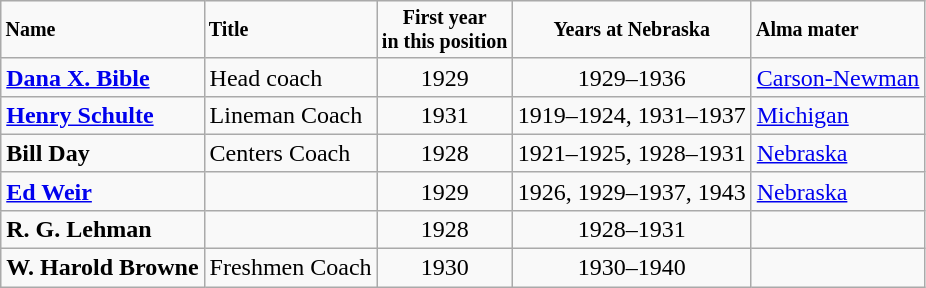<table class="wikitable">
<tr style="font-size:smaller">
<td><strong>Name</strong></td>
<td><strong>Title</strong></td>
<td align="center"><strong>First year<br>in this position</strong></td>
<td align="center"><strong>Years at Nebraska</strong></td>
<td><strong>Alma mater</strong></td>
</tr>
<tr>
<td><strong><a href='#'>Dana X. Bible</a></strong></td>
<td>Head coach</td>
<td align="center">1929</td>
<td align="center">1929–1936</td>
<td><a href='#'>Carson-Newman</a></td>
</tr>
<tr>
<td><strong><a href='#'>Henry Schulte</a></strong></td>
<td>Lineman Coach</td>
<td align="center">1931</td>
<td align="center">1919–1924, 1931–1937</td>
<td><a href='#'>Michigan</a></td>
</tr>
<tr>
<td><strong>Bill Day</strong></td>
<td>Centers Coach</td>
<td align="center">1928</td>
<td align="center">1921–1925, 1928–1931</td>
<td><a href='#'>Nebraska</a></td>
</tr>
<tr>
<td><strong><a href='#'>Ed Weir</a></strong></td>
<td></td>
<td align="center">1929</td>
<td align="center">1926, 1929–1937, 1943</td>
<td><a href='#'>Nebraska</a></td>
</tr>
<tr>
<td><strong>R. G. Lehman</strong></td>
<td></td>
<td align="center">1928</td>
<td align="center">1928–1931</td>
<td></td>
</tr>
<tr>
<td><strong>W. Harold Browne</strong></td>
<td>Freshmen Coach</td>
<td align="center">1930</td>
<td align="center">1930–1940</td>
<td></td>
</tr>
</table>
